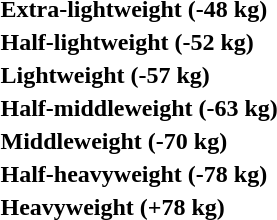<table>
<tr>
<th rowspan=2 style="text-align:left;">Extra-lightweight (-48 kg)</th>
<td rowspan=2></td>
<td rowspan=2></td>
<td></td>
</tr>
<tr>
<td></td>
</tr>
<tr>
<th rowspan=2 style="text-align:left;">Half-lightweight (-52 kg)</th>
<td rowspan=2></td>
<td rowspan=2></td>
<td></td>
</tr>
<tr>
<td></td>
</tr>
<tr>
<th rowspan=2 style="text-align:left;">Lightweight (-57 kg)</th>
<td rowspan=2></td>
<td rowspan=2></td>
<td></td>
</tr>
<tr>
<td></td>
</tr>
<tr>
<th rowspan=2 style="text-align:left;">Half-middleweight (-63 kg)</th>
<td rowspan=2></td>
<td rowspan=2></td>
<td></td>
</tr>
<tr>
<td></td>
</tr>
<tr>
<th rowspan=2 style="text-align:left;">Middleweight (-70 kg)</th>
<td rowspan=2></td>
<td rowspan=2></td>
<td></td>
</tr>
<tr>
<td></td>
</tr>
<tr>
<th rowspan=2 style="text-align:left;">Half-heavyweight (-78 kg)</th>
<td rowspan=2></td>
<td rowspan=2></td>
<td></td>
</tr>
<tr>
<td></td>
</tr>
<tr>
<th rowspan=2 style="text-align:left;">Heavyweight (+78 kg)</th>
<td rowspan=2></td>
<td rowspan=2></td>
<td></td>
</tr>
<tr>
<td></td>
</tr>
</table>
